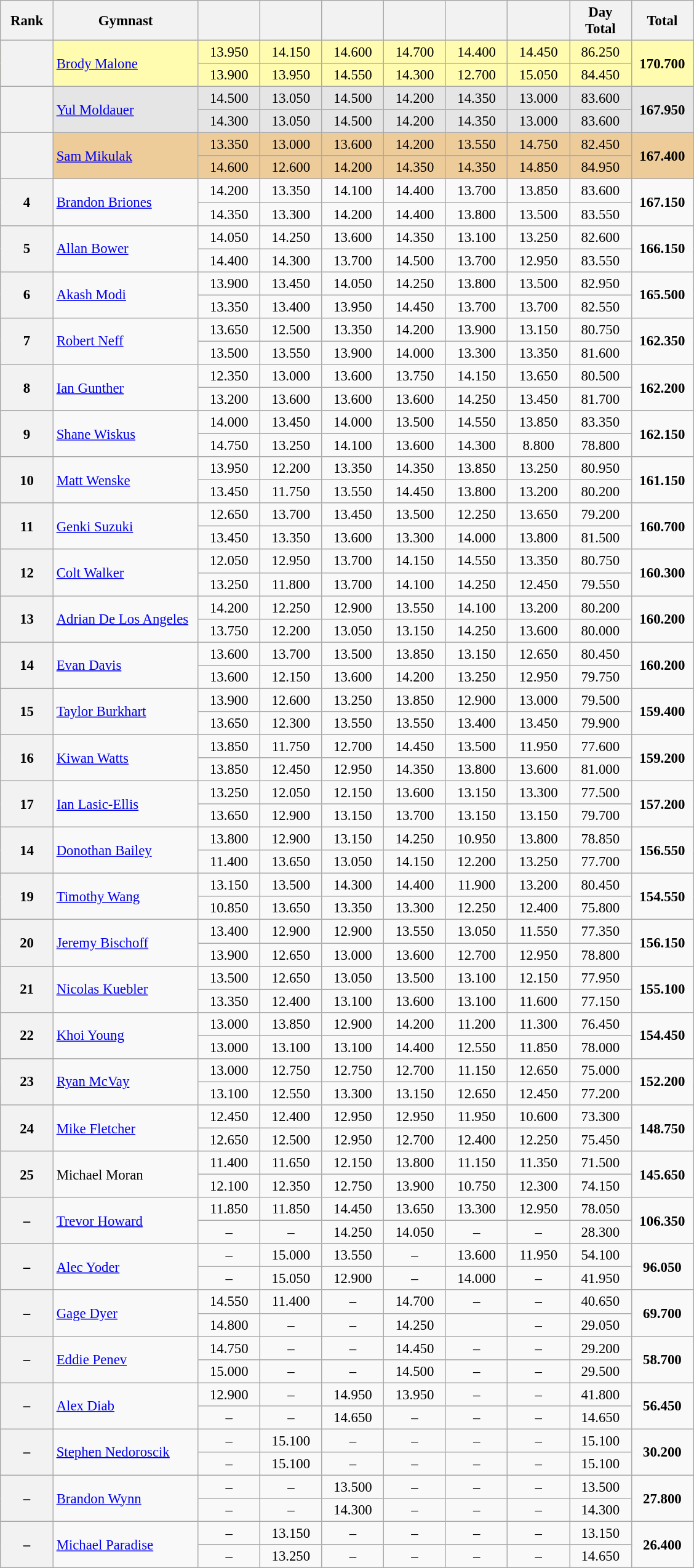<table class="wikitable sortable" style="text-align:center; font-size:95%">
<tr>
<th scope="col" style="width:50px;">Rank</th>
<th scope="col" style="width:150px;">Gymnast</th>
<th scope="col" style="width:60px;"></th>
<th scope="col" style="width:60px;"></th>
<th scope="col" style="width:60px;"></th>
<th scope="col" style="width:60px;"></th>
<th scope="col" style="width:60px;"></th>
<th scope="col" style="width:60px;"></th>
<th scope="col" style="width:60px;">Day Total</th>
<th scope="col" style="width:60px;">Total</th>
</tr>
<tr style="background:#fffcaf;">
<th rowspan="2" scope=row style="text-align:center"></th>
<td rowspan="2" align=left><a href='#'>Brody Malone</a></td>
<td>13.950</td>
<td>14.150</td>
<td>14.600</td>
<td>14.700</td>
<td>14.400</td>
<td>14.450</td>
<td>86.250</td>
<td rowspan="2"><strong>170.700</strong></td>
</tr>
<tr style="background:#fffcaf;">
<td>13.900</td>
<td>13.950</td>
<td>14.550</td>
<td>14.300</td>
<td>12.700</td>
<td>15.050</td>
<td>84.450</td>
</tr>
<tr style="background:#e5e5e5;">
<th rowspan="2" scope=row style="text-align:center"></th>
<td rowspan="2" align=left><a href='#'>Yul Moldauer</a></td>
<td>14.500</td>
<td>13.050</td>
<td>14.500</td>
<td>14.200</td>
<td>14.350</td>
<td>13.000</td>
<td>83.600</td>
<td rowspan="2"><strong>167.950 </strong></td>
</tr>
<tr style="background:#e5e5e5;">
<td>14.300</td>
<td>13.050</td>
<td>14.500</td>
<td>14.200</td>
<td>14.350</td>
<td>13.000</td>
<td>83.600</td>
</tr>
<tr style="background:#ec9;">
<th rowspan="2" scope=row style="text-align:center"></th>
<td rowspan="2" align=left><a href='#'>Sam Mikulak</a></td>
<td>13.350</td>
<td>13.000</td>
<td>13.600</td>
<td>14.200</td>
<td>13.550</td>
<td>14.750</td>
<td>82.450</td>
<td rowspan="2"><strong>167.400 </strong></td>
</tr>
<tr style="background:#ec9;">
<td>14.600</td>
<td>12.600</td>
<td>14.200</td>
<td>14.350</td>
<td>14.350</td>
<td>14.850</td>
<td>84.950</td>
</tr>
<tr>
<th rowspan="2" scope=row style="text-align:center">4</th>
<td rowspan="2" align=left><a href='#'>Brandon Briones</a></td>
<td>14.200</td>
<td>13.350</td>
<td>14.100</td>
<td>14.400</td>
<td>13.700</td>
<td>13.850</td>
<td>83.600</td>
<td rowspan="2"><strong>167.150 </strong></td>
</tr>
<tr>
<td>14.350</td>
<td>13.300</td>
<td>14.200</td>
<td>14.400</td>
<td>13.800</td>
<td>13.500</td>
<td>83.550</td>
</tr>
<tr>
<th rowspan="2" scope=row style="text-align:center">5</th>
<td rowspan="2" align=left><a href='#'>Allan Bower</a></td>
<td>14.050</td>
<td>14.250</td>
<td>13.600</td>
<td>14.350</td>
<td>13.100</td>
<td>13.250</td>
<td>82.600</td>
<td rowspan="2"><strong>166.150 </strong></td>
</tr>
<tr>
<td>14.400</td>
<td>14.300</td>
<td>13.700</td>
<td>14.500</td>
<td>13.700</td>
<td>12.950</td>
<td>83.550</td>
</tr>
<tr>
<th rowspan="2" scope=row style="text-align:center">6</th>
<td rowspan="2" align=left><a href='#'>Akash Modi</a></td>
<td>13.900</td>
<td>13.450</td>
<td>14.050</td>
<td>14.250</td>
<td>13.800</td>
<td>13.500</td>
<td>82.950</td>
<td rowspan="2"><strong>165.500 </strong></td>
</tr>
<tr>
<td>13.350</td>
<td>13.400</td>
<td>13.950</td>
<td>14.450</td>
<td>13.700</td>
<td>13.700</td>
<td>82.550</td>
</tr>
<tr>
<th rowspan="2" scope=row style="text-align:center">7</th>
<td rowspan="2" align=left><a href='#'>Robert Neff</a></td>
<td>13.650</td>
<td>12.500</td>
<td>13.350</td>
<td>14.200</td>
<td>13.900</td>
<td>13.150</td>
<td>80.750</td>
<td rowspan="2"><strong>162.350</strong></td>
</tr>
<tr>
<td>13.500</td>
<td>13.550</td>
<td>13.900</td>
<td>14.000</td>
<td>13.300</td>
<td>13.350</td>
<td>81.600</td>
</tr>
<tr>
<th rowspan="2" scope=row style="text-align:center">8</th>
<td rowspan="2" align=left><a href='#'>Ian Gunther</a></td>
<td>12.350</td>
<td>13.000</td>
<td>13.600</td>
<td>13.750</td>
<td>14.150</td>
<td>13.650</td>
<td>80.500</td>
<td rowspan="2"><strong>162.200 </strong></td>
</tr>
<tr>
<td>13.200</td>
<td>13.600</td>
<td>13.600</td>
<td>13.600</td>
<td>14.250</td>
<td>13.450</td>
<td>81.700</td>
</tr>
<tr>
<th rowspan="2" scope=row style="text-align:center">9</th>
<td rowspan="2" align=left><a href='#'>Shane Wiskus</a></td>
<td>14.000</td>
<td>13.450</td>
<td>14.000</td>
<td>13.500</td>
<td>14.550</td>
<td>13.850</td>
<td>83.350</td>
<td rowspan="2"><strong>162.150 </strong></td>
</tr>
<tr>
<td>14.750</td>
<td>13.250</td>
<td>14.100</td>
<td>13.600</td>
<td>14.300</td>
<td>8.800</td>
<td>78.800</td>
</tr>
<tr>
<th rowspan="2" scope=row style="text-align:center">10</th>
<td rowspan="2" align=left><a href='#'>Matt Wenske</a></td>
<td>13.950</td>
<td>12.200</td>
<td>13.350</td>
<td>14.350</td>
<td>13.850</td>
<td>13.250</td>
<td>80.950</td>
<td rowspan="2"><strong>161.150 </strong></td>
</tr>
<tr>
<td>13.450</td>
<td>11.750</td>
<td>13.550</td>
<td>14.450</td>
<td>13.800</td>
<td>13.200</td>
<td>80.200</td>
</tr>
<tr>
<th rowspan="2" scope=row style="text-align:center">11</th>
<td rowspan="2" align=left><a href='#'>Genki Suzuki</a></td>
<td>12.650</td>
<td>13.700</td>
<td>13.450</td>
<td>13.500</td>
<td>12.250</td>
<td>13.650</td>
<td>79.200</td>
<td rowspan="2"><strong>160.700 </strong></td>
</tr>
<tr>
<td>13.450</td>
<td>13.350</td>
<td>13.600</td>
<td>13.300</td>
<td>14.000</td>
<td>13.800</td>
<td>81.500</td>
</tr>
<tr>
<th rowspan="2" scope=row style="text-align:center">12</th>
<td rowspan="2" align=left><a href='#'>Colt Walker</a></td>
<td>12.050</td>
<td>12.950</td>
<td>13.700</td>
<td>14.150</td>
<td>14.550</td>
<td>13.350</td>
<td>80.750</td>
<td rowspan="2"><strong>160.300 </strong></td>
</tr>
<tr>
<td>13.250</td>
<td>11.800</td>
<td>13.700</td>
<td>14.100</td>
<td>14.250</td>
<td>12.450</td>
<td>79.550</td>
</tr>
<tr>
<th rowspan="2" scope=row style="text-align:center">13</th>
<td rowspan="2" align=left><a href='#'>Adrian De Los Angeles</a></td>
<td>14.200</td>
<td>12.250</td>
<td>12.900</td>
<td>13.550</td>
<td>14.100</td>
<td>13.200</td>
<td>80.200</td>
<td rowspan="2"><strong>160.200 </strong></td>
</tr>
<tr>
<td>13.750</td>
<td>12.200</td>
<td>13.050</td>
<td>13.150</td>
<td>14.250</td>
<td>13.600</td>
<td>80.000</td>
</tr>
<tr>
<th rowspan="2" scope=row style="text-align:center">14</th>
<td rowspan="2" align=left><a href='#'>Evan Davis</a></td>
<td>13.600</td>
<td>13.700</td>
<td>13.500</td>
<td>13.850</td>
<td>13.150</td>
<td>12.650</td>
<td>80.450</td>
<td rowspan="2"><strong>160.200 </strong></td>
</tr>
<tr>
<td>13.600</td>
<td>12.150</td>
<td>13.600</td>
<td>14.200</td>
<td>13.250</td>
<td>12.950</td>
<td>79.750</td>
</tr>
<tr>
<th rowspan="2" scope=row style="text-align:center">15</th>
<td rowspan="2" align=left><a href='#'>Taylor Burkhart</a></td>
<td>13.900</td>
<td>12.600</td>
<td>13.250</td>
<td>13.850</td>
<td>12.900</td>
<td>13.000</td>
<td>79.500</td>
<td rowspan="2"><strong>159.400 </strong></td>
</tr>
<tr>
<td>13.650</td>
<td>12.300</td>
<td>13.550</td>
<td>13.550</td>
<td>13.400</td>
<td>13.450</td>
<td>79.900</td>
</tr>
<tr>
<th rowspan="2" scope=row style="text-align:center">16</th>
<td rowspan="2" align=left><a href='#'>Kiwan Watts</a></td>
<td>13.850</td>
<td>11.750</td>
<td>12.700</td>
<td>14.450</td>
<td>13.500</td>
<td>11.950</td>
<td>77.600</td>
<td rowspan="2"><strong>159.200 </strong></td>
</tr>
<tr>
<td>13.850</td>
<td>12.450</td>
<td>12.950</td>
<td>14.350</td>
<td>13.800</td>
<td>13.600</td>
<td>81.000</td>
</tr>
<tr>
<th rowspan="2" scope=row style="text-align:center">17</th>
<td rowspan="2" align=left><a href='#'>Ian Lasic-Ellis</a></td>
<td>13.250</td>
<td>12.050</td>
<td>12.150</td>
<td>13.600</td>
<td>13.150</td>
<td>13.300</td>
<td>77.500</td>
<td rowspan="2"><strong>157.200 </strong></td>
</tr>
<tr>
<td>13.650</td>
<td>12.900</td>
<td>13.150</td>
<td>13.700</td>
<td>13.150</td>
<td>13.150</td>
<td>79.700</td>
</tr>
<tr>
<th rowspan="2" scope=row style="text-align:center">14</th>
<td rowspan="2" align=left><a href='#'>Donothan Bailey</a></td>
<td>13.800</td>
<td>12.900</td>
<td>13.150</td>
<td>14.250</td>
<td>10.950</td>
<td>13.800</td>
<td>78.850</td>
<td rowspan="2"><strong>156.550 </strong></td>
</tr>
<tr>
<td>11.400</td>
<td>13.650</td>
<td>13.050</td>
<td>14.150</td>
<td>12.200</td>
<td>13.250</td>
<td>77.700</td>
</tr>
<tr>
<th rowspan="2" scope=row style="text-align:center">19</th>
<td rowspan="2" align=left><a href='#'>Timothy Wang</a></td>
<td>13.150</td>
<td>13.500</td>
<td>14.300</td>
<td>14.400</td>
<td>11.900</td>
<td>13.200</td>
<td>80.450</td>
<td rowspan="2"><strong>154.550 </strong></td>
</tr>
<tr>
<td>10.850</td>
<td>13.650</td>
<td>13.350</td>
<td>13.300</td>
<td>12.250</td>
<td>12.400</td>
<td>75.800</td>
</tr>
<tr>
<th rowspan="2" scope=row style="text-align:center">20</th>
<td rowspan="2" align=left><a href='#'>Jeremy Bischoff</a></td>
<td>13.400</td>
<td>12.900</td>
<td>12.900</td>
<td>13.550</td>
<td>13.050</td>
<td>11.550</td>
<td>77.350</td>
<td rowspan="2"><strong>156.150 </strong></td>
</tr>
<tr>
<td>13.900</td>
<td>12.650</td>
<td>13.000</td>
<td>13.600</td>
<td>12.700</td>
<td>12.950</td>
<td>78.800</td>
</tr>
<tr>
<th rowspan="2" scope=row style="text-align:center">21</th>
<td rowspan="2" align=left><a href='#'>Nicolas Kuebler</a></td>
<td>13.500</td>
<td>12.650</td>
<td>13.050</td>
<td>13.500</td>
<td>13.100</td>
<td>12.150</td>
<td>77.950</td>
<td rowspan="2"><strong>155.100 </strong></td>
</tr>
<tr>
<td>13.350</td>
<td>12.400</td>
<td>13.100</td>
<td>13.600</td>
<td>13.100</td>
<td>11.600</td>
<td>77.150</td>
</tr>
<tr>
<th rowspan="2" scope=row style="text-align:center">22</th>
<td rowspan="2" align=left><a href='#'>Khoi Young</a></td>
<td>13.000</td>
<td>13.850</td>
<td>12.900</td>
<td>14.200</td>
<td>11.200</td>
<td>11.300</td>
<td>76.450</td>
<td rowspan="2"><strong>154.450 </strong></td>
</tr>
<tr>
<td>13.000</td>
<td>13.100</td>
<td>13.100</td>
<td>14.400</td>
<td>12.550</td>
<td>11.850</td>
<td>78.000</td>
</tr>
<tr>
<th rowspan="2" scope=row style="text-align:center">23</th>
<td rowspan="2" align=left><a href='#'>Ryan McVay</a></td>
<td>13.000</td>
<td>12.750</td>
<td>12.750</td>
<td>12.700</td>
<td>11.150</td>
<td>12.650</td>
<td>75.000</td>
<td rowspan="2"><strong>152.200 </strong></td>
</tr>
<tr>
<td>13.100</td>
<td>12.550</td>
<td>13.300</td>
<td>13.150</td>
<td>12.650</td>
<td>12.450</td>
<td>77.200</td>
</tr>
<tr>
<th rowspan="2" scope=row style="text-align:center">24</th>
<td rowspan="2" align=left><a href='#'>Mike Fletcher</a></td>
<td>12.450</td>
<td>12.400</td>
<td>12.950</td>
<td>12.950</td>
<td>11.950</td>
<td>10.600</td>
<td>73.300</td>
<td rowspan="2"><strong>148.750 </strong></td>
</tr>
<tr>
<td>12.650</td>
<td>12.500</td>
<td>12.950</td>
<td>12.700</td>
<td>12.400</td>
<td>12.250</td>
<td>75.450</td>
</tr>
<tr>
<th rowspan="2" scope=row style="text-align:center">25</th>
<td rowspan="2" align=left>Michael Moran</td>
<td>11.400</td>
<td>11.650</td>
<td>12.150</td>
<td>13.800</td>
<td>11.150</td>
<td>11.350</td>
<td>71.500</td>
<td rowspan="2"><strong>145.650 </strong></td>
</tr>
<tr>
<td>12.100</td>
<td>12.350</td>
<td>12.750</td>
<td>13.900</td>
<td>10.750</td>
<td>12.300</td>
<td>74.150</td>
</tr>
<tr>
<th rowspan="2" scope=row style="text-align:center">–</th>
<td rowspan="2" align=left><a href='#'>Trevor Howard</a></td>
<td>11.850</td>
<td>11.850</td>
<td>14.450</td>
<td>13.650</td>
<td>13.300</td>
<td>12.950</td>
<td>78.050</td>
<td rowspan="2"><strong>106.350 </strong></td>
</tr>
<tr>
<td>–</td>
<td>–</td>
<td>14.250</td>
<td>14.050</td>
<td>–</td>
<td>–</td>
<td>28.300</td>
</tr>
<tr>
<th rowspan="2" scope=row style="text-align:center">–</th>
<td rowspan="2" align=left><a href='#'>Alec Yoder</a></td>
<td>–</td>
<td>15.000</td>
<td>13.550</td>
<td>–</td>
<td>13.600</td>
<td>11.950</td>
<td>54.100</td>
<td rowspan="2"><strong>96.050 </strong></td>
</tr>
<tr>
<td>–</td>
<td>15.050</td>
<td>12.900</td>
<td>–</td>
<td>14.000</td>
<td>–</td>
<td>41.950</td>
</tr>
<tr>
<th rowspan="2" scope=row style="text-align:center">–</th>
<td rowspan="2" align=left><a href='#'>Gage Dyer</a></td>
<td>14.550</td>
<td>11.400</td>
<td>–</td>
<td>14.700</td>
<td>–</td>
<td>–</td>
<td>40.650</td>
<td rowspan="2"><strong>69.700 </strong></td>
</tr>
<tr>
<td>14.800</td>
<td>–</td>
<td>–</td>
<td>14.250</td>
<td></td>
<td>–</td>
<td>29.050</td>
</tr>
<tr>
<th rowspan="2" scope=row style="text-align:center">–</th>
<td rowspan="2" align=left><a href='#'>Eddie Penev</a></td>
<td>14.750</td>
<td>–</td>
<td>–</td>
<td>14.450</td>
<td>–</td>
<td>–</td>
<td>29.200</td>
<td rowspan="2"><strong>58.700 </strong></td>
</tr>
<tr>
<td>15.000</td>
<td>–</td>
<td>–</td>
<td>14.500</td>
<td>–</td>
<td>–</td>
<td>29.500</td>
</tr>
<tr>
<th rowspan="2" scope=row style="text-align:center">–</th>
<td rowspan="2" align=left><a href='#'>Alex Diab</a></td>
<td>12.900</td>
<td>–</td>
<td>14.950</td>
<td>13.950</td>
<td>–</td>
<td>–</td>
<td>41.800</td>
<td rowspan="2"><strong>56.450 </strong></td>
</tr>
<tr>
<td>–</td>
<td>–</td>
<td>14.650</td>
<td>–</td>
<td>–</td>
<td>–</td>
<td>14.650</td>
</tr>
<tr>
<th rowspan="2" scope=row style="text-align:center">–</th>
<td rowspan="2" align=left><a href='#'>Stephen Nedoroscik</a></td>
<td>–</td>
<td>15.100</td>
<td>–</td>
<td>–</td>
<td>–</td>
<td>–</td>
<td>15.100</td>
<td rowspan="2"><strong>30.200 </strong></td>
</tr>
<tr>
<td>–</td>
<td>15.100</td>
<td>–</td>
<td>–</td>
<td>–</td>
<td>–</td>
<td>15.100</td>
</tr>
<tr>
<th rowspan="2" scope=row style="text-align:center">–</th>
<td rowspan="2" align=left><a href='#'>Brandon Wynn</a></td>
<td>–</td>
<td>–</td>
<td>13.500</td>
<td>–</td>
<td>–</td>
<td>–</td>
<td>13.500</td>
<td rowspan="2"><strong>27.800 </strong></td>
</tr>
<tr>
<td>–</td>
<td>–</td>
<td>14.300</td>
<td>–</td>
<td>–</td>
<td>–</td>
<td>14.300</td>
</tr>
<tr>
<th rowspan="2" scope=row style="text-align:center">–</th>
<td rowspan="2" align=left><a href='#'>Michael Paradise</a></td>
<td>–</td>
<td>13.150</td>
<td>–</td>
<td>–</td>
<td>–</td>
<td>–</td>
<td>13.150</td>
<td rowspan="2"><strong>26.400 </strong></td>
</tr>
<tr>
<td>–</td>
<td>13.250</td>
<td>–</td>
<td>–</td>
<td>–</td>
<td>–</td>
<td>14.650</td>
</tr>
</table>
